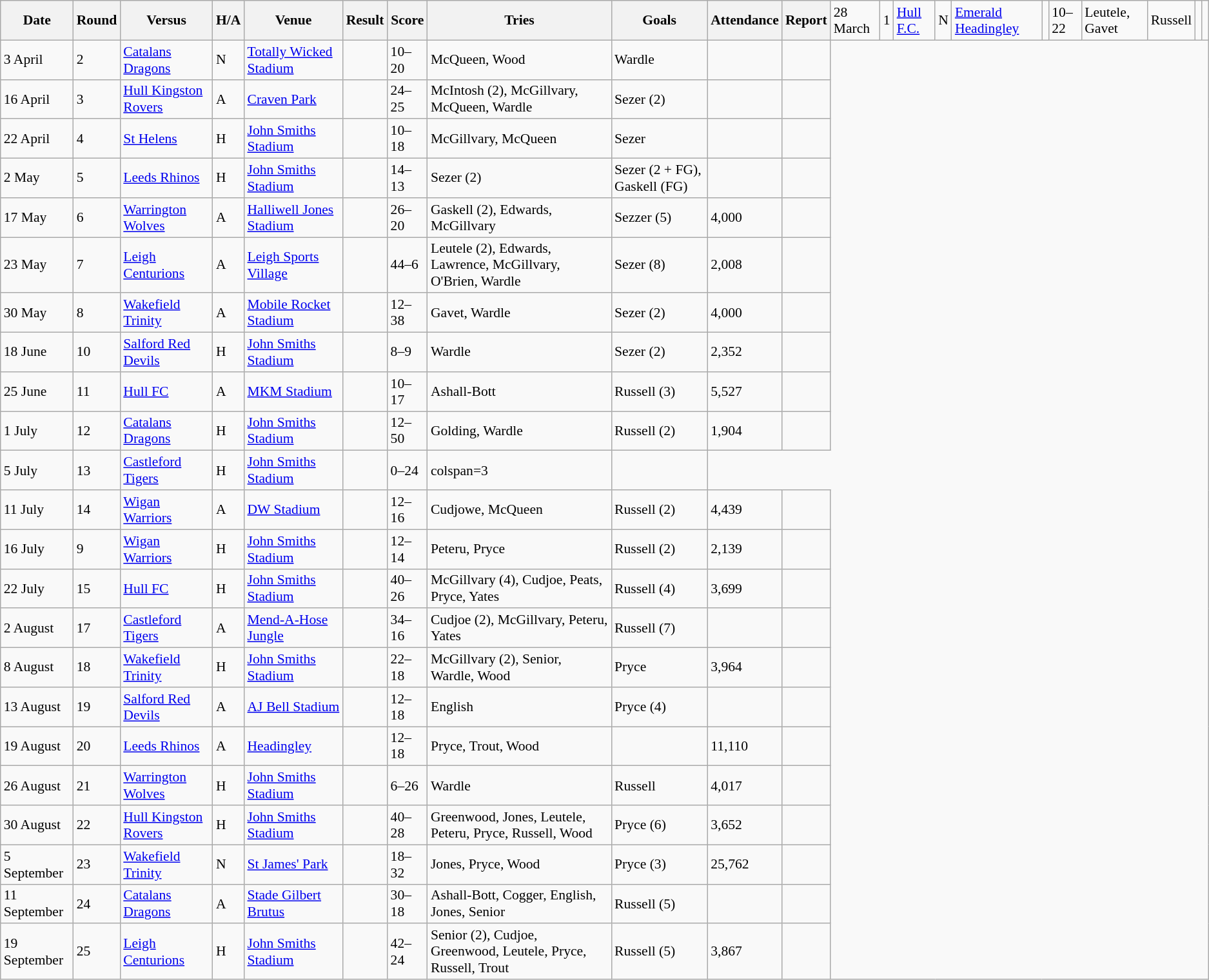<table class="wikitable defaultleft col2center col4center col7center col10right" style="font-size:90%;">
<tr>
<th>Date</th>
<th>Round</th>
<th>Versus</th>
<th>H/A</th>
<th>Venue</th>
<th>Result</th>
<th>Score</th>
<th>Tries</th>
<th>Goals</th>
<th>Attendance</th>
<th>Report</th>
<td>28 March</td>
<td>1</td>
<td> <a href='#'>Hull F.C.</a></td>
<td>N</td>
<td><a href='#'>Emerald Headingley</a></td>
<td></td>
<td>10–22</td>
<td>Leutele, Gavet</td>
<td>Russell</td>
<td> </td>
<td></td>
</tr>
<tr>
<td>3 April</td>
<td>2</td>
<td> <a href='#'>Catalans Dragons</a></td>
<td>N</td>
<td><a href='#'>Totally Wicked Stadium</a></td>
<td></td>
<td>10–20</td>
<td>McQueen, Wood</td>
<td>Wardle</td>
<td></td>
<td></td>
</tr>
<tr>
<td>16 April</td>
<td>3</td>
<td> <a href='#'>Hull Kingston Rovers</a></td>
<td>A</td>
<td><a href='#'>Craven Park</a></td>
<td></td>
<td>24–25</td>
<td>McIntosh (2), McGillvary, McQueen, Wardle</td>
<td>Sezer (2)</td>
<td></td>
<td></td>
</tr>
<tr>
<td>22 April</td>
<td>4</td>
<td> <a href='#'>St Helens</a></td>
<td>H</td>
<td><a href='#'>John Smiths Stadium</a></td>
<td></td>
<td>10–18</td>
<td>McGillvary, McQueen</td>
<td>Sezer</td>
<td></td>
<td></td>
</tr>
<tr>
<td>2 May</td>
<td>5</td>
<td> <a href='#'>Leeds Rhinos</a></td>
<td>H</td>
<td><a href='#'>John Smiths Stadium</a></td>
<td></td>
<td>14–13</td>
<td>Sezer (2)</td>
<td>Sezer (2 + FG), Gaskell (FG)</td>
<td></td>
<td></td>
</tr>
<tr>
<td>17 May</td>
<td>6</td>
<td> <a href='#'>Warrington Wolves</a></td>
<td>A</td>
<td><a href='#'>Halliwell Jones Stadium</a></td>
<td></td>
<td>26–20</td>
<td>Gaskell (2), Edwards, McGillvary</td>
<td>Sezzer (5)</td>
<td>4,000</td>
<td></td>
</tr>
<tr>
<td>23 May</td>
<td>7</td>
<td> <a href='#'>Leigh Centurions</a></td>
<td>A</td>
<td><a href='#'>Leigh Sports Village</a></td>
<td></td>
<td>44–6</td>
<td>Leutele (2), Edwards, Lawrence, McGillvary, O'Brien, Wardle</td>
<td>Sezer (8)</td>
<td>2,008</td>
<td></td>
</tr>
<tr>
<td>30 May</td>
<td>8</td>
<td> <a href='#'>Wakefield Trinity</a></td>
<td>A</td>
<td><a href='#'>Mobile Rocket Stadium</a></td>
<td></td>
<td>12–38</td>
<td>Gavet, Wardle</td>
<td>Sezer (2)</td>
<td>4,000</td>
<td></td>
</tr>
<tr>
<td>18 June</td>
<td>10</td>
<td> <a href='#'>Salford Red Devils</a></td>
<td>H</td>
<td><a href='#'>John Smiths Stadium</a></td>
<td></td>
<td>8–9</td>
<td>Wardle</td>
<td>Sezer (2)</td>
<td>2,352</td>
<td></td>
</tr>
<tr>
<td>25 June</td>
<td>11</td>
<td> <a href='#'>Hull FC</a></td>
<td>A</td>
<td><a href='#'>MKM Stadium</a></td>
<td></td>
<td>10–17</td>
<td>Ashall-Bott</td>
<td>Russell (3)</td>
<td>5,527</td>
<td></td>
</tr>
<tr>
<td>1 July</td>
<td>12</td>
<td> <a href='#'>Catalans Dragons</a></td>
<td>H</td>
<td><a href='#'>John Smiths Stadium</a></td>
<td></td>
<td>12–50</td>
<td>Golding, Wardle</td>
<td>Russell (2)</td>
<td>1,904</td>
<td></td>
</tr>
<tr>
<td>5 July</td>
<td>13</td>
<td> <a href='#'>Castleford Tigers</a></td>
<td>H</td>
<td><a href='#'>John Smiths Stadium</a></td>
<td></td>
<td>0–24</td>
<td>colspan=3 </td>
<td></td>
</tr>
<tr>
<td>11 July</td>
<td>14</td>
<td> <a href='#'>Wigan Warriors</a></td>
<td>A</td>
<td><a href='#'>DW Stadium</a></td>
<td></td>
<td>12–16</td>
<td>Cudjowe, McQueen</td>
<td>Russell (2)</td>
<td>4,439</td>
<td></td>
</tr>
<tr>
<td>16 July</td>
<td>9</td>
<td> <a href='#'>Wigan Warriors</a></td>
<td>H</td>
<td><a href='#'>John Smiths Stadium</a></td>
<td></td>
<td>12–14</td>
<td>Peteru, Pryce</td>
<td>Russell (2)</td>
<td>2,139</td>
<td></td>
</tr>
<tr>
<td>22 July</td>
<td>15</td>
<td> <a href='#'>Hull FC</a></td>
<td>H</td>
<td><a href='#'>John Smiths Stadium</a></td>
<td></td>
<td>40–26</td>
<td>McGillvary  (4), Cudjoe, Peats, Pryce, Yates</td>
<td>Russell (4)</td>
<td>3,699</td>
<td></td>
</tr>
<tr>
<td>2 August</td>
<td>17</td>
<td> <a href='#'>Castleford Tigers</a></td>
<td>A</td>
<td><a href='#'>Mend-A-Hose Jungle</a></td>
<td></td>
<td>34–16</td>
<td>Cudjoe (2), McGillvary, Peteru, Yates</td>
<td>Russell (7)</td>
<td></td>
<td></td>
</tr>
<tr>
<td>8 August</td>
<td>18</td>
<td> <a href='#'>Wakefield Trinity</a></td>
<td>H</td>
<td><a href='#'>John Smiths Stadium</a></td>
<td></td>
<td>22–18</td>
<td>McGillvary (2), Senior, Wardle, Wood</td>
<td>Pryce</td>
<td>3,964</td>
<td></td>
</tr>
<tr>
<td>13 August</td>
<td>19</td>
<td> <a href='#'>Salford Red Devils</a></td>
<td>A</td>
<td><a href='#'>AJ Bell Stadium</a></td>
<td></td>
<td>12–18</td>
<td>English</td>
<td>Pryce (4)</td>
<td></td>
<td></td>
</tr>
<tr>
<td>19 August</td>
<td>20</td>
<td> <a href='#'>Leeds Rhinos</a></td>
<td>A</td>
<td><a href='#'>Headingley</a></td>
<td></td>
<td>12–18</td>
<td>Pryce, Trout, Wood</td>
<td></td>
<td>11,110</td>
<td></td>
</tr>
<tr>
<td>26 August</td>
<td>21</td>
<td> <a href='#'>Warrington Wolves</a></td>
<td>H</td>
<td><a href='#'>John Smiths Stadium</a></td>
<td></td>
<td>6–26</td>
<td>Wardle</td>
<td>Russell</td>
<td>4,017</td>
<td></td>
</tr>
<tr>
<td>30 August</td>
<td>22</td>
<td> <a href='#'>Hull Kingston Rovers</a></td>
<td>H</td>
<td><a href='#'>John Smiths Stadium</a></td>
<td></td>
<td>40–28</td>
<td>Greenwood, Jones, Leutele, Peteru, Pryce, Russell, Wood</td>
<td>Pryce (6)</td>
<td>3,652</td>
<td></td>
</tr>
<tr>
<td>5 September</td>
<td>23</td>
<td> <a href='#'>Wakefield Trinity</a></td>
<td>N</td>
<td><a href='#'>St James' Park</a></td>
<td></td>
<td>18–32</td>
<td>Jones, Pryce, Wood</td>
<td>Pryce (3)</td>
<td>25,762</td>
<td></td>
</tr>
<tr>
<td>11 September</td>
<td>24</td>
<td> <a href='#'>Catalans Dragons</a></td>
<td>A</td>
<td><a href='#'>Stade Gilbert Brutus</a></td>
<td></td>
<td>30–18</td>
<td>Ashall-Bott, Cogger, English, Jones, Senior</td>
<td>Russell (5)</td>
<td></td>
<td></td>
</tr>
<tr>
<td>19 September</td>
<td>25</td>
<td> <a href='#'>Leigh Centurions</a></td>
<td>H</td>
<td><a href='#'>John Smiths Stadium</a></td>
<td></td>
<td>42–24</td>
<td>Senior (2), Cudjoe, Greenwood, Leutele, Pryce, Russell, Trout</td>
<td>Russell (5)</td>
<td>3,867</td>
<td></td>
</tr>
</table>
